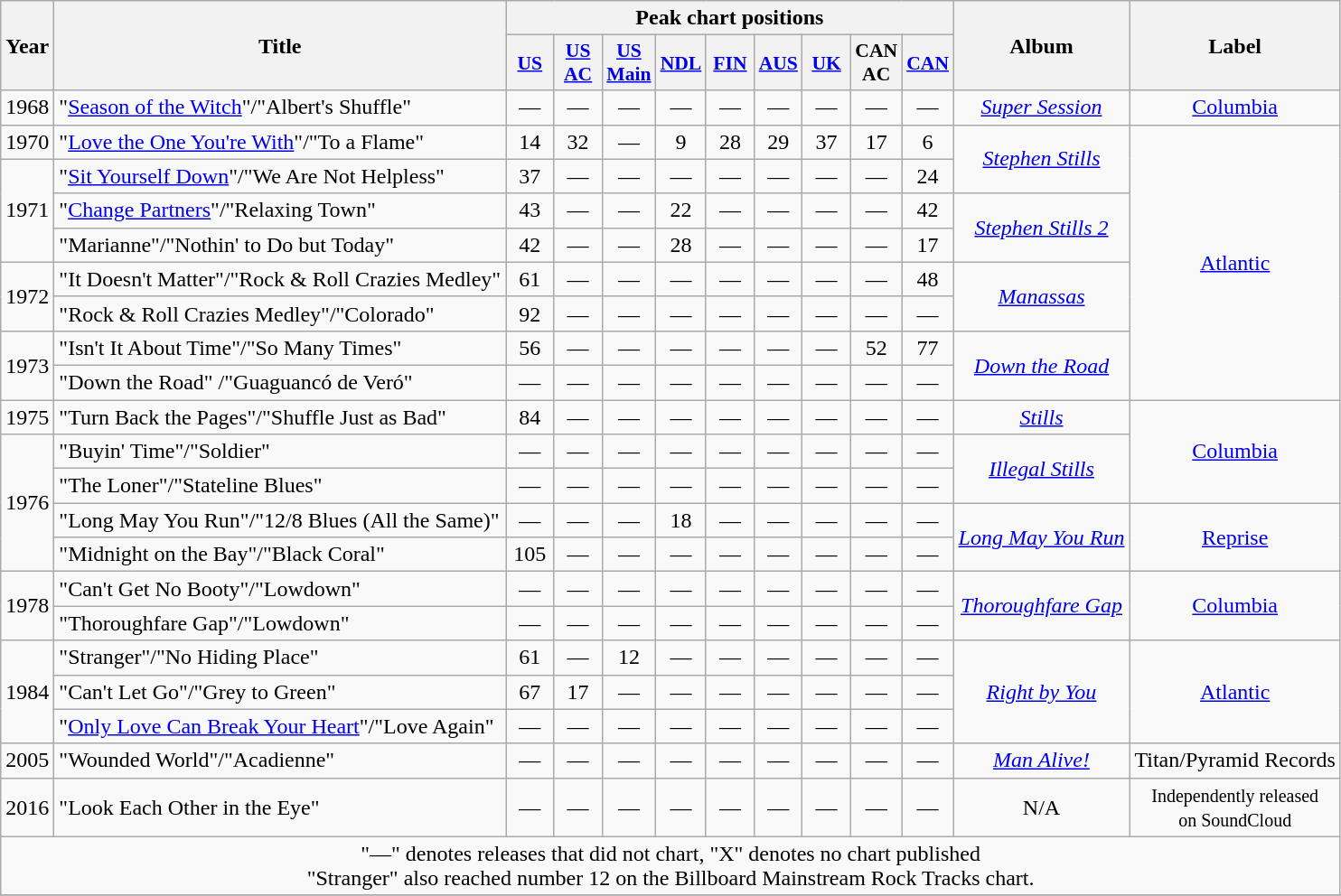<table class="wikitable plainrowheaders" style="text-align:center;">
<tr>
<th scope="col" rowspan="2">Year</th>
<th scope="col" rowspan="2">Title</th>
<th colspan="9" scope="col">Peak chart positions</th>
<th scope="col" rowspan="2">Album</th>
<th scope="col" rowspan="2">Label</th>
</tr>
<tr>
<th style="width:2em;font-size:90%"><a href='#'>US</a><br></th>
<th style="width:2em;font-size:90%"><a href='#'>US AC</a><br></th>
<th style="width:2em;font-size:90%"><a href='#'>US Main</a><br></th>
<th style="width:2em;font-size:90%"><a href='#'>NDL</a><br></th>
<th style="width:2em;font-size:90%"><a href='#'>FIN</a><br></th>
<th style="width:2em;font-size:90%"><a href='#'>AUS</a><br></th>
<th style="width:2em;font-size:90%"><a href='#'>UK</a><br></th>
<th style="width:2em;font-size:90%">CAN AC<br></th>
<th style="width:2em;font-size:90%"><a href='#'>CAN</a><br></th>
</tr>
<tr>
<td>1968</td>
<td style="text-align:left;">"<a href='#'>Season of the Witch</a>"/"Albert's Shuffle"</td>
<td>—</td>
<td>—</td>
<td>—</td>
<td>—</td>
<td>—</td>
<td>—</td>
<td>—</td>
<td>—</td>
<td>—</td>
<td><em><a href='#'>Super Session</a></em></td>
<td><a href='#'>Columbia</a></td>
</tr>
<tr>
<td>1970</td>
<td style="text-align:left;">"<a href='#'>Love the One You're With</a>"/"To a Flame"</td>
<td>14</td>
<td>32</td>
<td>—</td>
<td>9</td>
<td>28</td>
<td>29</td>
<td>37</td>
<td>17</td>
<td>6</td>
<td rowspan="2"><a href='#'><em>Stephen Stills</em></a></td>
<td rowspan="8"><a href='#'>Atlantic</a></td>
</tr>
<tr>
<td rowspan="3">1971</td>
<td style="text-align:left;">"<a href='#'>Sit Yourself Down</a>"/"We Are Not Helpless"</td>
<td>37</td>
<td>—</td>
<td>—</td>
<td>—</td>
<td>—</td>
<td>—</td>
<td>—</td>
<td>—</td>
<td>24</td>
</tr>
<tr>
<td style="text-align:left;">"<a href='#'>Change Partners</a>"/"Relaxing Town"</td>
<td>43</td>
<td>—</td>
<td>—</td>
<td>22</td>
<td>—</td>
<td>—</td>
<td>—</td>
<td>—</td>
<td>42</td>
<td rowspan="2"><em><a href='#'>Stephen Stills 2</a></em></td>
</tr>
<tr>
<td style="text-align:left;">"Marianne"/"Nothin' to Do but Today"</td>
<td>42</td>
<td>—</td>
<td>—</td>
<td>28</td>
<td>—</td>
<td>—</td>
<td>—</td>
<td>—</td>
<td>17</td>
</tr>
<tr>
<td rowspan="2">1972</td>
<td style="text-align:left;">"It Doesn't Matter"/"Rock & Roll Crazies Medley"</td>
<td>61</td>
<td>—</td>
<td>—</td>
<td>—</td>
<td>—</td>
<td>—</td>
<td>—</td>
<td>—</td>
<td>48</td>
<td rowspan="2"><a href='#'><em>Manassas</em></a></td>
</tr>
<tr>
<td style="text-align:left;">"Rock & Roll Crazies Medley"/"Colorado"</td>
<td>92</td>
<td>—</td>
<td>—</td>
<td>—</td>
<td>—</td>
<td>—</td>
<td>—</td>
<td>—</td>
<td>—</td>
</tr>
<tr>
<td rowspan="2">1973</td>
<td style="text-align:left;">"Isn't It About Time"/"So Many Times"</td>
<td>56</td>
<td>—</td>
<td>—</td>
<td>—</td>
<td>—</td>
<td>—</td>
<td>—</td>
<td>52</td>
<td>77</td>
<td rowspan="2"><a href='#'><em>Down the Road</em></a></td>
</tr>
<tr>
<td style="text-align:left;">"Down the Road" /"Guaguancó de Veró"</td>
<td>—</td>
<td>—</td>
<td>—</td>
<td>—</td>
<td>—</td>
<td>—</td>
<td>—</td>
<td>—</td>
<td>—</td>
</tr>
<tr>
<td>1975</td>
<td style="text-align:left;">"Turn Back the Pages"/"Shuffle Just as Bad"</td>
<td>84</td>
<td>—</td>
<td>—</td>
<td>—</td>
<td>—</td>
<td>—</td>
<td>—</td>
<td>—</td>
<td>—</td>
<td><a href='#'><em>Stills</em></a></td>
<td rowspan="3"><a href='#'>Columbia</a></td>
</tr>
<tr>
<td rowspan="4">1976</td>
<td style="text-align:left;">"Buyin' Time"/"Soldier"</td>
<td>—</td>
<td>—</td>
<td>—</td>
<td>—</td>
<td>—</td>
<td>—</td>
<td>—</td>
<td>—</td>
<td>—</td>
<td rowspan="2"><em><a href='#'>Illegal Stills</a></em></td>
</tr>
<tr>
<td style="text-align:left;">"The Loner"/"Stateline Blues"</td>
<td>—</td>
<td>—</td>
<td>—</td>
<td>—</td>
<td>—</td>
<td>—</td>
<td>—</td>
<td>—</td>
<td>—</td>
</tr>
<tr>
<td style="text-align:left;">"Long May You Run"/"12/8 Blues (All the Same)"</td>
<td>—</td>
<td>—</td>
<td>—</td>
<td>18</td>
<td>—</td>
<td>—</td>
<td>—</td>
<td>—</td>
<td>—</td>
<td rowspan="2"><em><a href='#'>Long May You Run</a></em></td>
<td rowspan="2"><a href='#'>Reprise</a></td>
</tr>
<tr>
<td style="text-align:left;">"Midnight on the Bay"/"Black Coral"</td>
<td>105</td>
<td>—</td>
<td>—</td>
<td>—</td>
<td>—</td>
<td>—</td>
<td>—</td>
<td>—</td>
<td>—</td>
</tr>
<tr>
<td rowspan="2">1978</td>
<td style="text-align:left;">"Can't Get No Booty"/"Lowdown"</td>
<td>—</td>
<td>—</td>
<td>—</td>
<td>—</td>
<td>—</td>
<td>—</td>
<td>—</td>
<td>—</td>
<td>—</td>
<td rowspan="2"><em><a href='#'>Thoroughfare Gap</a></em></td>
<td rowspan="2"><a href='#'>Columbia</a></td>
</tr>
<tr>
<td style="text-align:left;">"Thoroughfare Gap"/"Lowdown"</td>
<td>—</td>
<td>—</td>
<td>—</td>
<td>—</td>
<td>—</td>
<td>—</td>
<td>—</td>
<td>—</td>
<td>—</td>
</tr>
<tr>
<td rowspan="3">1984</td>
<td style="text-align:left;">"Stranger"/"No Hiding Place"</td>
<td>61</td>
<td>—</td>
<td>12</td>
<td>—</td>
<td>—</td>
<td>—</td>
<td>—</td>
<td>—</td>
<td>—</td>
<td rowspan="3"><em><a href='#'>Right by You</a></em></td>
<td rowspan="3"><a href='#'>Atlantic</a></td>
</tr>
<tr>
<td style="text-align:left;">"Can't Let Go"/"Grey to Green"</td>
<td>67</td>
<td>17</td>
<td>—</td>
<td>—</td>
<td>—</td>
<td>—</td>
<td>—</td>
<td>—</td>
<td>—</td>
</tr>
<tr>
<td style="text-align:left;">"<a href='#'>Only Love Can Break Your Heart</a>"/"Love Again"</td>
<td>—</td>
<td>—</td>
<td>—</td>
<td>—</td>
<td>—</td>
<td>—</td>
<td>—</td>
<td>—</td>
<td>—</td>
</tr>
<tr>
<td>2005</td>
<td style="text-align:left;">"Wounded World"/"Acadienne"</td>
<td>—</td>
<td>—</td>
<td>—</td>
<td>—</td>
<td>—</td>
<td>—</td>
<td>—</td>
<td>—</td>
<td>—</td>
<td><a href='#'><em>Man Alive!</em></a></td>
<td>Titan/Pyramid Records</td>
</tr>
<tr>
<td>2016</td>
<td style="text-align:left;">"Look Each Other in the Eye"</td>
<td>—</td>
<td>—</td>
<td>—</td>
<td>—</td>
<td>—</td>
<td>—</td>
<td>—</td>
<td>—</td>
<td>—</td>
<td>N/A</td>
<td><small>Independently released</small><br><small>on SoundCloud</small></td>
</tr>
<tr>
<td colspan="13">"—" denotes releases that did not chart, "X" denotes no chart published <br> "Stranger" also reached number 12 on the Billboard Mainstream Rock Tracks chart.</td>
</tr>
<tr>
</tr>
</table>
